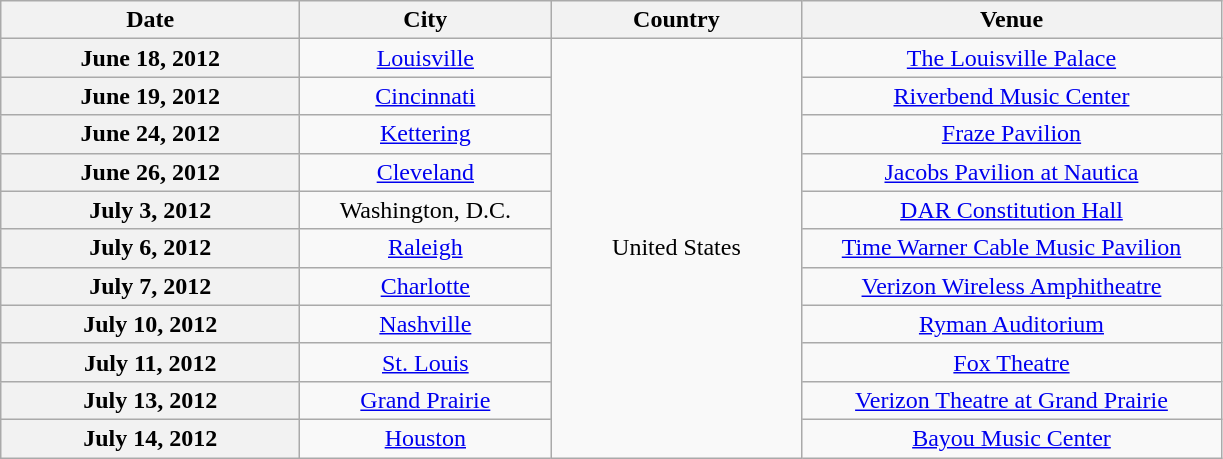<table class="wikitable plainrowheaders" style="text-align:center;">
<tr>
<th scope="col" style="width:12em;">Date</th>
<th scope="col" style="width:10em;">City</th>
<th scope="col" style="width:10em;">Country</th>
<th scope="col" style="width:17em;">Venue</th>
</tr>
<tr>
<th scope="row" style="text-align:center">June 18, 2012</th>
<td><a href='#'>Louisville</a></td>
<td rowspan="11">United States</td>
<td><a href='#'>The Louisville Palace</a></td>
</tr>
<tr>
<th scope="row" style="text-align:center">June 19, 2012</th>
<td><a href='#'>Cincinnati</a></td>
<td><a href='#'>Riverbend Music Center</a></td>
</tr>
<tr>
<th scope="row" style="text-align:center">June 24, 2012</th>
<td><a href='#'>Kettering</a></td>
<td><a href='#'>Fraze Pavilion</a></td>
</tr>
<tr>
<th scope="row" style="text-align:center">June 26, 2012</th>
<td><a href='#'>Cleveland</a></td>
<td><a href='#'>Jacobs Pavilion at Nautica</a></td>
</tr>
<tr>
<th scope="row" style="text-align:center">July 3, 2012</th>
<td>Washington, D.C.</td>
<td><a href='#'>DAR Constitution Hall</a></td>
</tr>
<tr>
<th scope="row" style="text-align:center">July 6, 2012</th>
<td><a href='#'>Raleigh</a></td>
<td><a href='#'>Time Warner Cable Music Pavilion</a></td>
</tr>
<tr>
<th scope="row" style="text-align:center">July 7, 2012</th>
<td><a href='#'>Charlotte</a></td>
<td><a href='#'>Verizon Wireless Amphitheatre</a></td>
</tr>
<tr>
<th scope="row" style="text-align:center">July 10, 2012</th>
<td><a href='#'>Nashville</a></td>
<td><a href='#'>Ryman Auditorium</a></td>
</tr>
<tr>
<th scope="row" style="text-align:center">July 11, 2012</th>
<td><a href='#'>St. Louis</a></td>
<td><a href='#'>Fox Theatre</a></td>
</tr>
<tr>
<th scope="row" style="text-align:center">July 13, 2012</th>
<td><a href='#'>Grand Prairie</a></td>
<td><a href='#'>Verizon Theatre at Grand Prairie</a></td>
</tr>
<tr>
<th scope="row" style="text-align:center">July 14, 2012</th>
<td><a href='#'>Houston</a></td>
<td><a href='#'>Bayou Music Center</a></td>
</tr>
</table>
